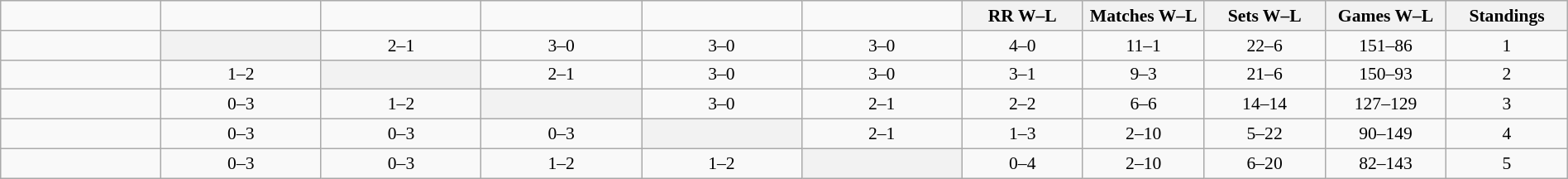<table class="wikitable" style="width: 100%; text-align:center; font-size:90%">
<tr>
<td width=108></td>
<td width=108></td>
<td width=108></td>
<td width=108></td>
<td width=108></td>
<td width=108></td>
<th width=80>RR W–L</th>
<th width=80>Matches W–L</th>
<th width=80>Sets W–L</th>
<th width=80>Games W–L</th>
<th width=80>Standings</th>
</tr>
<tr>
<td style="text-align:left;"></td>
<th bgcolor="ededed"></th>
<td>2–1</td>
<td>3–0</td>
<td>3–0</td>
<td>3–0</td>
<td>4–0</td>
<td>11–1</td>
<td>22–6</td>
<td>151–86</td>
<td>1</td>
</tr>
<tr>
<td style="text-align:left;"></td>
<td>1–2</td>
<th bgcolor="ededed"></th>
<td>2–1</td>
<td>3–0</td>
<td>3–0</td>
<td>3–1</td>
<td>9–3</td>
<td>21–6</td>
<td>150–93</td>
<td>2</td>
</tr>
<tr>
<td style="text-align:left;"></td>
<td>0–3</td>
<td>1–2</td>
<th bgcolor="ededed"></th>
<td>3–0</td>
<td>2–1</td>
<td>2–2</td>
<td>6–6</td>
<td>14–14</td>
<td>127–129</td>
<td>3</td>
</tr>
<tr>
<td style="text-align:left;"></td>
<td>0–3</td>
<td>0–3</td>
<td>0–3</td>
<th bgcolor="ededed"></th>
<td>2–1</td>
<td>1–3</td>
<td>2–10</td>
<td>5–22</td>
<td>90–149</td>
<td>4</td>
</tr>
<tr>
<td style="text-align:left;"></td>
<td>0–3</td>
<td>0–3</td>
<td>1–2</td>
<td>1–2</td>
<th bgcolor="ededed"></th>
<td>0–4</td>
<td>2–10</td>
<td>6–20</td>
<td>82–143</td>
<td>5</td>
</tr>
</table>
